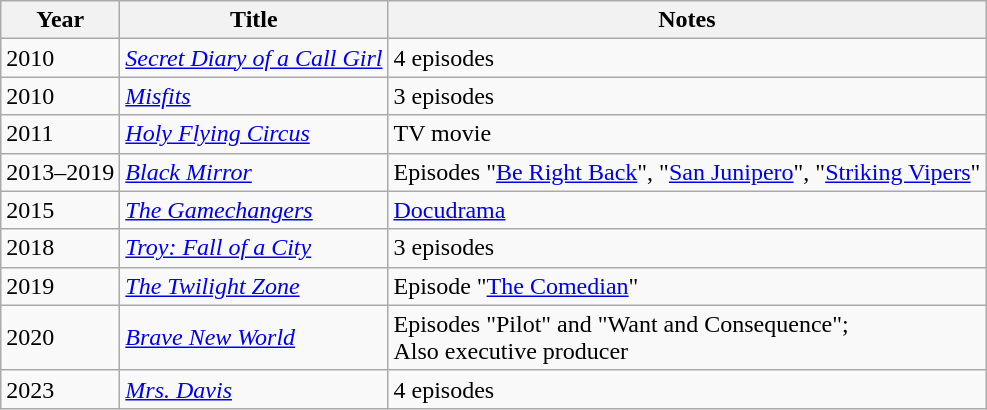<table class="wikitable">
<tr>
<th>Year</th>
<th>Title</th>
<th>Notes</th>
</tr>
<tr>
<td>2010</td>
<td><em><a href='#'>Secret Diary of a Call Girl</a></em></td>
<td>4 episodes</td>
</tr>
<tr>
<td>2010</td>
<td><em><a href='#'>Misfits</a></em></td>
<td>3 episodes</td>
</tr>
<tr>
<td>2011</td>
<td><em><a href='#'>Holy Flying Circus</a></em></td>
<td>TV movie</td>
</tr>
<tr>
<td>2013–2019</td>
<td><em><a href='#'>Black Mirror</a></em></td>
<td>Episodes "<a href='#'>Be Right Back</a>", "<a href='#'>San Junipero</a>", "<a href='#'>Striking Vipers</a>"</td>
</tr>
<tr>
<td>2015</td>
<td><em><a href='#'>The Gamechangers</a></em></td>
<td><a href='#'>Docudrama</a></td>
</tr>
<tr>
<td>2018</td>
<td><em><a href='#'>Troy: Fall of a City</a></em></td>
<td>3 episodes</td>
</tr>
<tr>
<td>2019</td>
<td><em><a href='#'>The Twilight Zone</a></em></td>
<td>Episode "<a href='#'>The Comedian</a>"</td>
</tr>
<tr>
<td>2020</td>
<td><em><a href='#'>Brave New World</a></em></td>
<td>Episodes "Pilot" and "Want and Consequence";<br>Also executive producer</td>
</tr>
<tr>
<td>2023</td>
<td><em><a href='#'>Mrs. Davis</a></em></td>
<td>4 episodes</td>
</tr>
</table>
